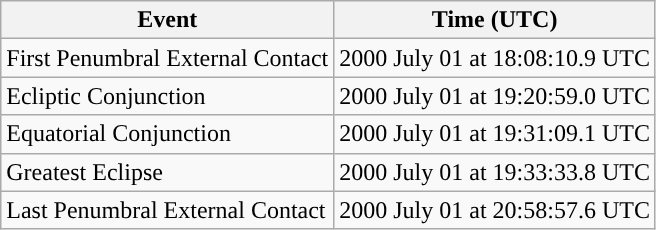<table class="wikitable">
<tr>
<th>Event</th>
<th>Time (UTC)</th>
</tr>
<tr>
<td>First Penumbral External Contact</td>
<td>2000 July 01 at 18:08:10.9 UTC</td>
</tr>
<tr>
<td>Ecliptic Conjunction</td>
<td>2000 July 01 at 19:20:59.0 UTC</td>
</tr>
<tr>
<td>Equatorial Conjunction</td>
<td>2000 July 01 at 19:31:09.1 UTC</td>
</tr>
<tr>
<td>Greatest Eclipse</td>
<td>2000 July 01 at 19:33:33.8 UTC</td>
</tr>
<tr>
<td>Last Penumbral External Contact</td>
<td>2000 July 01 at 20:58:57.6 UTC</td>
</tr>
</table>
